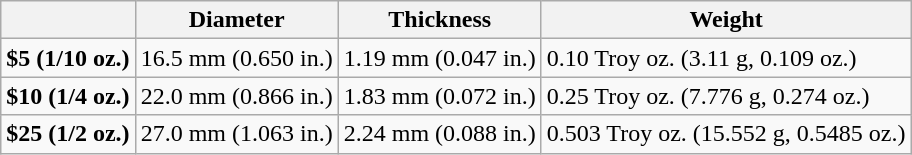<table class="wikitable sortable">
<tr>
<th></th>
<th>Diameter</th>
<th>Thickness</th>
<th>Weight</th>
</tr>
<tr>
<td><strong>$5 (1/10 oz.)</strong></td>
<td>16.5 mm (0.650 in.)</td>
<td>1.19 mm (0.047 in.)</td>
<td>0.10 Troy oz. (3.11 g, 0.109 oz.)</td>
</tr>
<tr>
<td><strong>$10 (1/4 oz.)</strong></td>
<td>22.0 mm (0.866 in.)</td>
<td>1.83 mm (0.072 in.)</td>
<td>0.25 Troy oz. (7.776 g, 0.274 oz.)</td>
</tr>
<tr>
<td><strong>$25 (1/2 oz.)</strong></td>
<td>27.0 mm (1.063 in.)</td>
<td>2.24 mm (0.088 in.)</td>
<td>0.503 Troy oz. (15.552 g, 0.5485 oz.)</td>
</tr>
</table>
